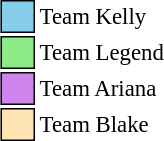<table class="toccolours" style="font-size: 95%; white-space: nowrap; margin-right: auto; margin-left: auto">
<tr>
<td style="background:#87ceeb; border:1px solid black">     </td>
<td>Team Kelly</td>
</tr>
<tr>
<td style="background:#8ceb87; border:1px solid black">     </td>
<td>Team Legend</td>
</tr>
<tr>
<td style="background:#D084EE; border:1px solid black">     </td>
<td>Team Ariana</td>
</tr>
<tr>
<td style="background:#ffe5b4; border:1px solid black">     </td>
<td>Team Blake</td>
</tr>
</table>
